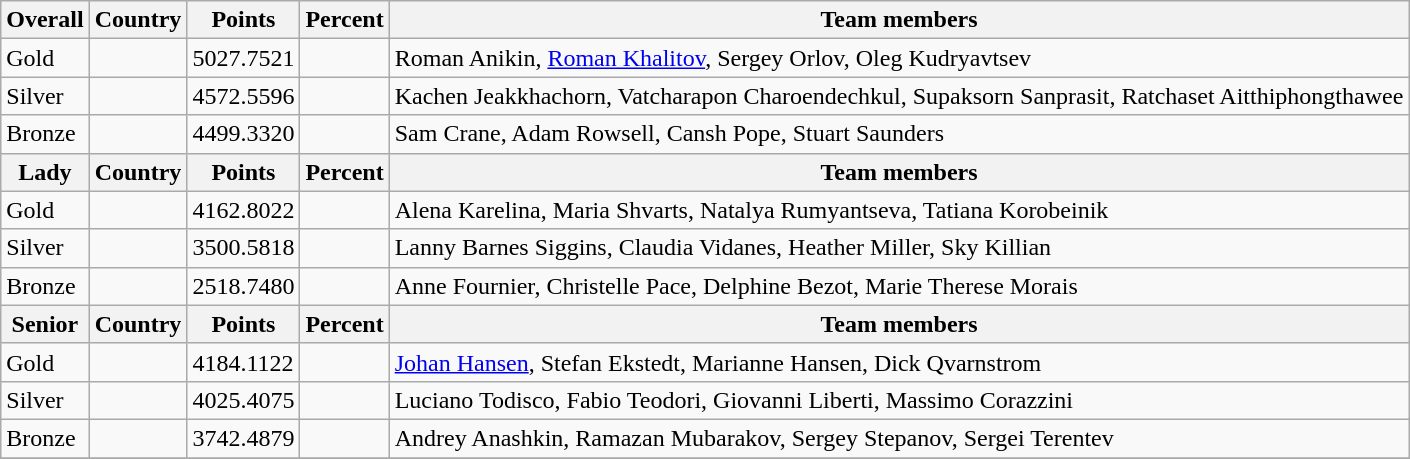<table class="wikitable" style="text-align: left;">
<tr>
<th>Overall</th>
<th>Country</th>
<th>Points</th>
<th>Percent</th>
<th>Team members</th>
</tr>
<tr>
<td> Gold</td>
<td></td>
<td>5027.7521</td>
<td></td>
<td>Roman Anikin, <a href='#'>Roman Khalitov</a>, Sergey Orlov, Oleg Kudryavtsev</td>
</tr>
<tr>
<td> Silver</td>
<td></td>
<td>4572.5596</td>
<td></td>
<td>Kachen Jeakkhachorn, Vatcharapon Charoendechkul, Supaksorn Sanprasit, Ratchaset Aitthiphongthawee</td>
</tr>
<tr>
<td> Bronze</td>
<td></td>
<td>4499.3320</td>
<td></td>
<td>Sam Crane, Adam Rowsell, Cansh Pope, Stuart Saunders</td>
</tr>
<tr>
<th>Lady</th>
<th>Country</th>
<th>Points</th>
<th>Percent</th>
<th>Team members</th>
</tr>
<tr>
<td> Gold</td>
<td></td>
<td>4162.8022</td>
<td></td>
<td>Alena Karelina, Maria Shvarts, Natalya Rumyantseva, Tatiana Korobeinik</td>
</tr>
<tr>
<td> Silver</td>
<td></td>
<td>3500.5818</td>
<td></td>
<td>Lanny Barnes Siggins, Claudia Vidanes, Heather Miller, Sky Killian</td>
</tr>
<tr>
<td> Bronze</td>
<td></td>
<td>2518.7480</td>
<td></td>
<td>Anne Fournier, Christelle Pace, Delphine Bezot, Marie Therese Morais</td>
</tr>
<tr>
<th>Senior</th>
<th>Country</th>
<th>Points</th>
<th>Percent</th>
<th>Team members</th>
</tr>
<tr>
<td> Gold</td>
<td></td>
<td>4184.1122</td>
<td></td>
<td><a href='#'>Johan Hansen</a>, Stefan Ekstedt, Marianne Hansen, Dick Qvarnstrom</td>
</tr>
<tr>
<td> Silver</td>
<td></td>
<td>4025.4075</td>
<td></td>
<td>Luciano Todisco, Fabio Teodori, Giovanni Liberti, Massimo Corazzini</td>
</tr>
<tr>
<td> Bronze</td>
<td></td>
<td>3742.4879</td>
<td></td>
<td>Andrey Anashkin, Ramazan Mubarakov, Sergey Stepanov, Sergei Terentev</td>
</tr>
<tr>
</tr>
</table>
